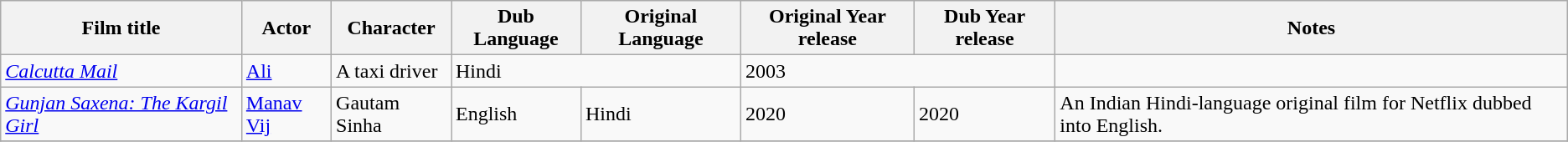<table class="wikitable sortable">
<tr>
<th>Film title</th>
<th>Actor</th>
<th>Character</th>
<th>Dub Language</th>
<th>Original Language</th>
<th>Original Year release</th>
<th>Dub Year release</th>
<th>Notes</th>
</tr>
<tr>
<td><em><a href='#'>Calcutta Mail</a></em></td>
<td><a href='#'>Ali</a></td>
<td>A taxi driver</td>
<td colspan="2">Hindi</td>
<td colspan="2">2003</td>
<td></td>
</tr>
<tr>
<td><em><a href='#'>Gunjan Saxena: The Kargil Girl</a></em></td>
<td><a href='#'>Manav Vij</a></td>
<td>Gautam Sinha</td>
<td>English</td>
<td>Hindi</td>
<td>2020</td>
<td>2020</td>
<td>An Indian Hindi-language original film for Netflix dubbed into English.</td>
</tr>
<tr>
</tr>
</table>
